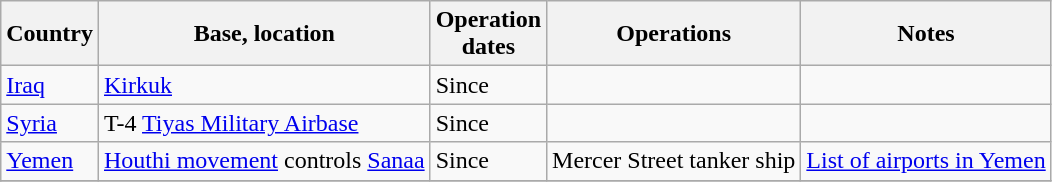<table class="wikitable sortable">
<tr>
<th>Country</th>
<th>Base, location</th>
<th>Operation<br>dates</th>
<th>Operations</th>
<th>Notes</th>
</tr>
<tr>
<td><a href='#'>Iraq</a></td>
<td><a href='#'>Kirkuk</a><br></td>
<td>Since </td>
<td></td>
<td></td>
</tr>
<tr>
<td><a href='#'>Syria</a></td>
<td>T-4 <a href='#'>Tiyas Military Airbase</a><br></td>
<td>Since </td>
<td></td>
<td></td>
</tr>
<tr>
<td><a href='#'>Yemen</a></td>
<td><a href='#'>Houthi movement</a> controls <a href='#'>Sanaa</a><br></td>
<td>Since </td>
<td>Mercer Street tanker ship</td>
<td><a href='#'>List of airports in Yemen</a></td>
</tr>
<tr>
</tr>
</table>
